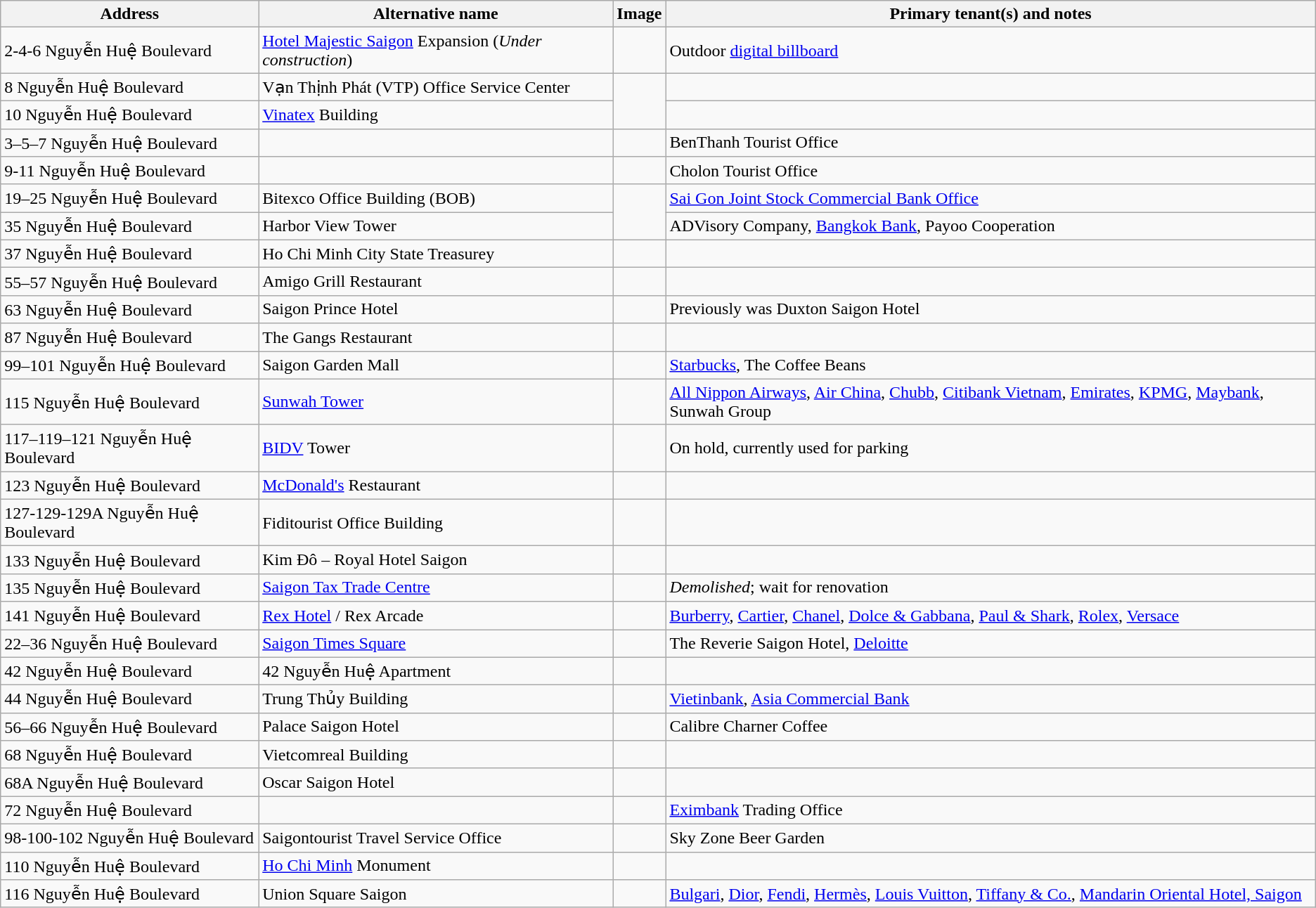<table class="wikitable">
<tr>
<th>Address</th>
<th>Alternative name</th>
<th>Image</th>
<th>Primary tenant(s) and notes</th>
</tr>
<tr>
<td>2-4-6 Nguyễn Huệ Boulevard</td>
<td><a href='#'>Hotel Majestic Saigon</a> Expansion (<em>Under construction</em>)</td>
<td></td>
<td>Outdoor <a href='#'>digital billboard</a></td>
</tr>
<tr>
<td>8 Nguyễn Huệ Boulevard</td>
<td>Vạn Thịnh Phát (VTP) Office Service Center</td>
<td rowspan="2"></td>
<td></td>
</tr>
<tr>
<td>10 Nguyễn Huệ Boulevard</td>
<td><a href='#'>Vinatex</a> Building</td>
<td></td>
</tr>
<tr>
<td>3–5–7 Nguyễn Huệ Boulevard</td>
<td></td>
<td></td>
<td>BenThanh Tourist Office</td>
</tr>
<tr>
<td>9-11 Nguyễn Huệ Boulevard</td>
<td></td>
<td></td>
<td>Cholon Tourist Office</td>
</tr>
<tr>
<td>19–25 Nguyễn Huệ Boulevard</td>
<td>Bitexco Office Building (BOB)</td>
<td rowspan="2"></td>
<td><a href='#'>Sai Gon Joint Stock Commercial Bank Office</a></td>
</tr>
<tr>
<td>35 Nguyễn Huệ Boulevard</td>
<td>Harbor View Tower</td>
<td>ADVisory Company, <a href='#'>Bangkok Bank</a>, Payoo Cooperation</td>
</tr>
<tr>
<td>37 Nguyễn Huệ Boulevard</td>
<td>Ho Chi Minh City State Treasurey</td>
<td><br></td>
<td></td>
</tr>
<tr>
<td>55–57 Nguyễn Huệ Boulevard</td>
<td>Amigo Grill Restaurant</td>
<td></td>
<td></td>
</tr>
<tr>
<td>63 Nguyễn Huệ Boulevard</td>
<td>Saigon Prince Hotel</td>
<td></td>
<td>Previously was Duxton Saigon Hotel</td>
</tr>
<tr>
<td>87 Nguyễn Huệ Boulevard</td>
<td>The Gangs Restaurant</td>
<td></td>
<td></td>
</tr>
<tr>
<td>99–101 Nguyễn Huệ Boulevard</td>
<td>Saigon Garden Mall</td>
<td><br></td>
<td><a href='#'>Starbucks</a>, The Coffee Beans</td>
</tr>
<tr>
<td>115 Nguyễn Huệ Boulevard</td>
<td><a href='#'>Sunwah Tower</a></td>
<td></td>
<td><a href='#'>All Nippon Airways</a>, <a href='#'>Air China</a>, <a href='#'>Chubb</a>, <a href='#'>Citibank Vietnam</a>,  <a href='#'>Emirates</a>, <a href='#'>KPMG</a>, <a href='#'>Maybank</a>, Sunwah Group</td>
</tr>
<tr>
<td>117–119–121 Nguyễn Huệ Boulevard</td>
<td><a href='#'>BIDV</a> Tower</td>
<td></td>
<td>On hold, currently used for parking</td>
</tr>
<tr>
<td>123 Nguyễn Huệ Boulevard</td>
<td><a href='#'>McDonald's</a> Restaurant</td>
<td></td>
<td></td>
</tr>
<tr>
<td>127-129-129A Nguyễn Huệ Boulevard</td>
<td>Fiditourist Office Building</td>
<td></td>
<td></td>
</tr>
<tr>
<td>133 Nguyễn Huệ Boulevard</td>
<td>Kim Đô – Royal Hotel Saigon</td>
<td><br></td>
<td></td>
</tr>
<tr>
<td>135 Nguyễn Huệ Boulevard</td>
<td><a href='#'>Saigon Tax Trade Centre</a></td>
<td><br></td>
<td><em>Demolished</em>; wait for renovation</td>
</tr>
<tr>
<td>141 Nguyễn Huệ Boulevard</td>
<td><a href='#'>Rex Hotel</a> / Rex Arcade</td>
<td><br></td>
<td><a href='#'>Burberry</a>, <a href='#'>Cartier</a>, <a href='#'>Chanel</a>, <a href='#'>Dolce & Gabbana</a>, <a href='#'>Paul & Shark</a>, <a href='#'>Rolex</a>, <a href='#'>Versace</a></td>
</tr>
<tr>
<td>22–36 Nguyễn Huệ Boulevard</td>
<td><a href='#'>Saigon Times Square</a></td>
<td><br></td>
<td>The Reverie Saigon Hotel, <a href='#'>Deloitte</a></td>
</tr>
<tr>
<td>42 Nguyễn Huệ Boulevard</td>
<td>42 Nguyễn Huệ Apartment</td>
<td><br></td>
<td></td>
</tr>
<tr>
<td>44 Nguyễn Huệ Boulevard</td>
<td>Trung Thủy Building</td>
<td></td>
<td><a href='#'>Vietinbank</a>, <a href='#'>Asia Commercial Bank</a></td>
</tr>
<tr>
<td>56–66 Nguyễn Huệ Boulevard</td>
<td>Palace Saigon Hotel</td>
<td></td>
<td>Calibre Charner Coffee</td>
</tr>
<tr>
<td>68 Nguyễn Huệ Boulevard</td>
<td>Vietcomreal Building</td>
<td></td>
<td></td>
</tr>
<tr>
<td>68A Nguyễn Huệ Boulevard</td>
<td>Oscar Saigon Hotel</td>
<td></td>
<td></td>
</tr>
<tr>
<td>72 Nguyễn Huệ Boulevard</td>
<td></td>
<td></td>
<td><a href='#'>Eximbank</a> Trading Office</td>
</tr>
<tr>
<td>98-100-102 Nguyễn Huệ Boulevard</td>
<td>Saigontourist Travel Service Office</td>
<td></td>
<td>Sky Zone Beer Garden</td>
</tr>
<tr>
<td>110 Nguyễn Huệ Boulevard</td>
<td><a href='#'>Ho Chi Minh</a> Monument</td>
<td><br></td>
<td></td>
</tr>
<tr>
<td>116 Nguyễn Huệ Boulevard</td>
<td>Union Square Saigon</td>
<td></td>
<td><a href='#'>Bulgari</a>, <a href='#'>Dior</a>, <a href='#'>Fendi</a>, <a href='#'>Hermès</a>, <a href='#'>Louis Vuitton</a>, <a href='#'>Tiffany & Co.</a>, <a href='#'>Mandarin Oriental Hotel, Saigon</a></td>
</tr>
</table>
